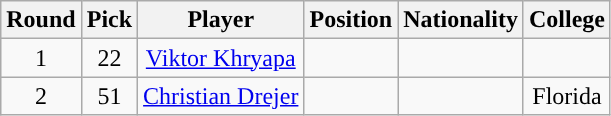<table class="wikitable sortable sortable">
<tr>
<th>Round</th>
<th>Pick</th>
<th>Player</th>
<th>Position</th>
<th>Nationality</th>
<th>College</th>
</tr>
<tr style="text-align: center">
<td>1</td>
<td>22</td>
<td><a href='#'>Viktor Khryapa</a></td>
<td></td>
<td></td>
<td></td>
</tr>
<tr style="text-align: center">
<td>2</td>
<td>51</td>
<td><a href='#'>Christian Drejer</a></td>
<td></td>
<td></td>
<td>Florida</td>
</tr>
</table>
